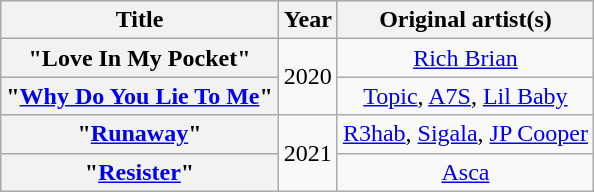<table class="wikitable plainrowheaders" style="text-align:center;">
<tr>
<th scope="col">Title</th>
<th scope="col">Year</th>
<th scope="col">Original artist(s)</th>
</tr>
<tr>
<th scope="row">"Love In My Pocket"</th>
<td rowspan="2">2020</td>
<td><a href='#'>Rich Brian</a></td>
</tr>
<tr>
<th scope="row">"<a href='#'>Why Do You Lie To Me</a>"</th>
<td><a href='#'>Topic</a>, <a href='#'>A7S</a>, <a href='#'>Lil Baby</a></td>
</tr>
<tr>
<th scope="row">"<a href='#'>Runaway</a>"</th>
<td rowspan="2">2021</td>
<td><a href='#'>R3hab</a>, <a href='#'>Sigala</a>, <a href='#'>JP Cooper</a></td>
</tr>
<tr>
<th scope="row">"<a href='#'>Resister</a>"</th>
<td><a href='#'>Asca</a></td>
</tr>
</table>
